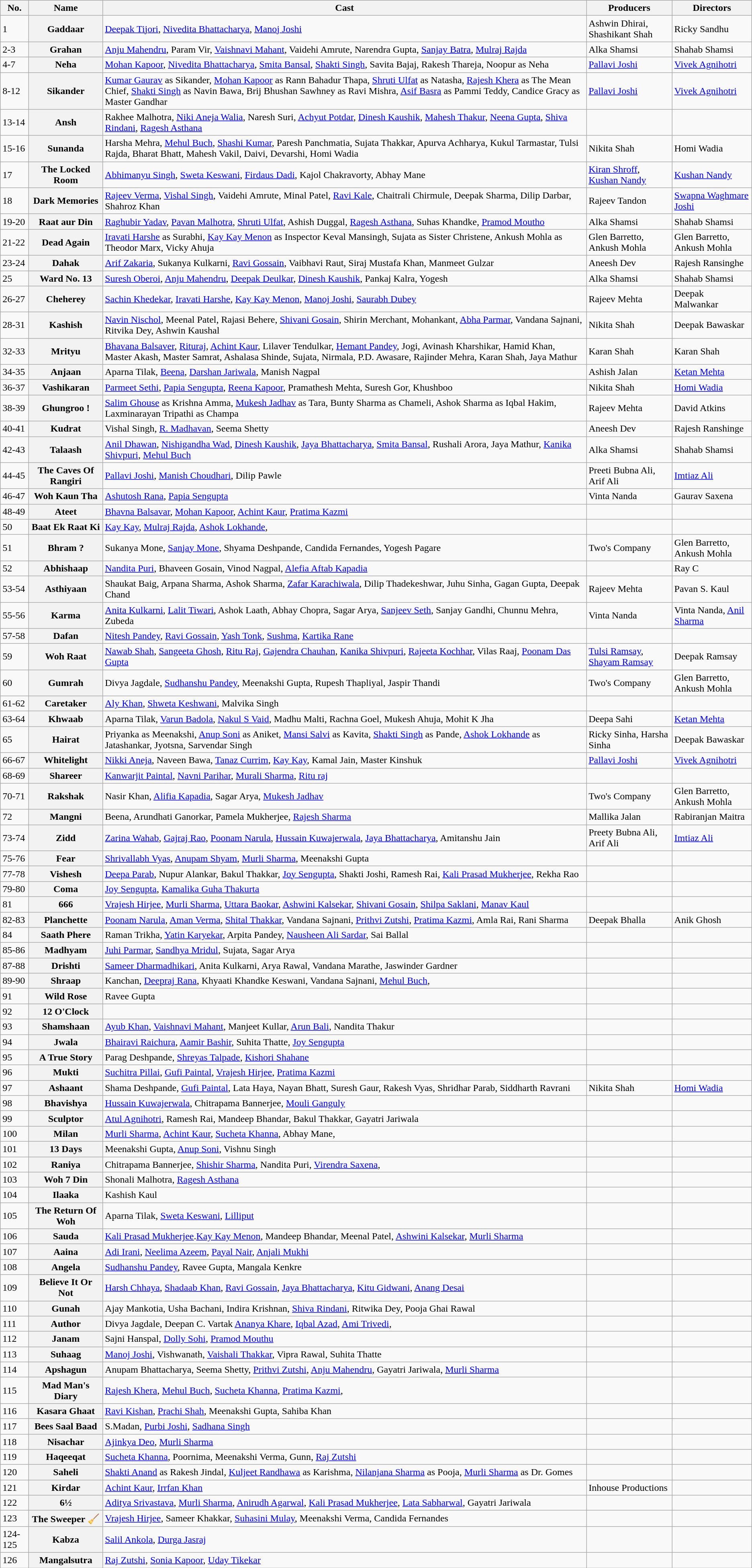<table class="wikitable sortable">
<tr>
<th>No.</th>
<th>Name</th>
<th>Cast</th>
<th>Producers</th>
<th>Directors</th>
</tr>
<tr>
<td>1</td>
<th>Gaddaar</th>
<td><a href='#'>Deepak Tijori</a>, <a href='#'>Nivedita Bhattacharya</a>, <a href='#'>Manoj Joshi</a></td>
<td>Ashwin Dhirai, Shashikant Shah</td>
<td>Ricky Sandhu</td>
</tr>
<tr>
<td>2-3</td>
<th>Grahan</th>
<td><a href='#'>Anju Mahendru</a>, Param Vir, <a href='#'>Vaishnavi Mahant</a>, Vaidehi Amrute, Narendra Gupta, <a href='#'>Sanjay Batra</a>, <a href='#'>Mulraj Rajda</a></td>
<td>Alka Shamsi</td>
<td>Shahab Shamsi</td>
</tr>
<tr>
<td>4-7</td>
<th>Neha</th>
<td><a href='#'>Mohan Kapoor</a>, <a href='#'>Nivedita Bhattacharya</a>, <a href='#'>Smita Bansal</a>, <a href='#'>Shakti Singh</a>, Savita Bajaj, Rakesh Thareja, Noopur as Neha</td>
<td><a href='#'>Pallavi Joshi</a></td>
<td><a href='#'>Vivek Agnihotri</a></td>
</tr>
<tr>
<td>8-12</td>
<th>Sikander</th>
<td><a href='#'>Kumar Gaurav</a> as Sikander, <a href='#'>Mohan Kapoor</a> as Rann Bahadur Thapa, <a href='#'>Shruti Ulfat</a> as Natasha, <a href='#'>Rajesh Khera</a> as The Mean Chief, <a href='#'>Shakti Singh</a> as Navin Bawa, Brij Bhushan Sawhney as Ravi Mishra, <a href='#'>Asif Basra</a> as Pammi Teddy, Candice Gracy as Master Gandhar</td>
<td><a href='#'>Pallavi Joshi</a></td>
<td><a href='#'>Vivek Agnihotri</a></td>
</tr>
<tr>
<td>13-14</td>
<th>Ansh</th>
<td>Rakhee Malhotra, <a href='#'>Niki Aneja Walia</a>, Naresh Suri, <a href='#'>Achyut Potdar</a>, <a href='#'>Dinesh Kaushik</a>, <a href='#'>Mahesh Thakur</a>, <a href='#'>Neena Gupta</a>, <a href='#'>Shiva Rindani</a>, <a href='#'>Ragesh Asthana</a></td>
<td></td>
<td></td>
</tr>
<tr>
<td>15-16</td>
<th>Sunanda</th>
<td>Harsha Mehra, <a href='#'>Mehul Buch</a>, <a href='#'>Shashi Kumar</a>, Paresh Panchmatia, Sujata Thakkar, Apurva Achharya, Kukul Tarmastar, Tulsi Rajda, Bharat Bhatt, Mahesh Vakil, Daivi, Devarshi, Homi Wadia</td>
<td>Nikita Shah</td>
<td>Homi Wadia</td>
</tr>
<tr>
<td>17</td>
<th>The Locked Room</th>
<td><a href='#'>Abhimanyu Singh</a>, <a href='#'>Sweta Keswani</a>, <a href='#'>Firdaus Dadi</a>, Kajol Chakravorty, Abhay Mane</td>
<td><a href='#'>Kiran Shroff</a>, <a href='#'>Kushan Nandy</a></td>
<td><a href='#'>Kushan Nandy</a></td>
</tr>
<tr>
<td>18</td>
<th>Dark Memories</th>
<td><a href='#'>Rajeev Verma</a>, <a href='#'>Vishal Singh</a>, Vaidehi Amrute, Minal Patel, <a href='#'>Ravi Kale</a>, Chaitrali Chirmule, Deepak Sharma, Dilip Darbar, Shahroz Khan</td>
<td>Rajeev Tandon</td>
<td><a href='#'>Swapna Waghmare Joshi</a></td>
</tr>
<tr>
<td>19-20</td>
<th>Raat aur Din</th>
<td><a href='#'>Raghubir Yadav</a>, <a href='#'>Pavan Malhotra</a>, <a href='#'>Shruti Ulfat</a>, Ashish Duggal, <a href='#'>Ragesh Asthana</a>, Suhas Khandke, <a href='#'>Pramod Moutho</a></td>
<td>Alka Shamsi</td>
<td>Shahab Shamsi</td>
</tr>
<tr>
<td>21-22</td>
<th>Dead Again</th>
<td><a href='#'>Iravati Harshe</a> as Surabhi, <a href='#'>Kay Kay Menon</a> as Inspector Keval Mansingh, Sujata as Sister Christene, Ankush Mohla as Theodor Marx, Vicky Ahuja</td>
<td>Glen Barretto, Ankush Mohla</td>
<td>Glen Barretto, Ankush Mohla</td>
</tr>
<tr>
<td>23-24</td>
<th>Dahak</th>
<td><a href='#'>Arif Zakaria</a>, Sukanya Kulkarni, <a href='#'>Ravi Gossain</a>, Vaibhavi Raut, Siraj Mustafa Khan, Manmeet Gulzar</td>
<td>Aneesh Dev</td>
<td>Rajesh Ransinghe</td>
</tr>
<tr>
<td>25</td>
<th>Ward No. 13</th>
<td><a href='#'>Suresh Oberoi</a>, <a href='#'>Anju Mahendru</a>, <a href='#'>Deepak Deulkar</a>, <a href='#'>Dinesh Kaushik</a>, Pankaj Kalra, Yogesh</td>
<td>Alka Shamsi</td>
<td>Shahab Shamsi</td>
</tr>
<tr>
<td>26-27</td>
<th>Cheherey</th>
<td><a href='#'>Sachin Khedekar</a>, <a href='#'>Iravati Harshe</a>, <a href='#'>Kay Kay Menon</a>, <a href='#'>Manoj Joshi</a>, <a href='#'>Saurabh Dubey</a></td>
<td>Rajeev Mehta</td>
<td>Deepak Malwankar</td>
</tr>
<tr>
<td>28-31</td>
<th>Kashish</th>
<td><a href='#'>Navin Nischol</a>, Meenal Patel, Rajasi Behere, <a href='#'>Shivani Gosain</a>, Shirin Merchant, Mohankant, <a href='#'>Abha Parmar</a>, Vandana Sajnani, Ritvika Dey, Ashwin Kaushal</td>
<td>Nikita Shah</td>
<td>Deepak Bawaskar</td>
</tr>
<tr>
<td>32-33</td>
<th>Mrityu</th>
<td><a href='#'>Bhavana Balsaver</a>, <a href='#'>Rituraj</a>, <a href='#'>Achint Kaur</a>, Lilaver Tendulkar, <a href='#'>Hemant Pandey</a>, Jogi, Avinash Kharshikar, Hamid Khan, Master Akash, Master Samrat, Ashalasa Shinde, Sujata, Nirmala, P.D. Awasare, Rajinder Mehra, Karan Shah, Jaya Mathur</td>
<td>Karan Shah</td>
<td>Karan Shah</td>
</tr>
<tr>
<td>34-35</td>
<th>Anjaan</th>
<td>Aparna Tilak, <a href='#'>Beena</a>, <a href='#'>Darshan Jariwala</a>, Manish Nagpal</td>
<td>Ashish Jalan</td>
<td><a href='#'>Ketan Mehta</a></td>
</tr>
<tr>
<td>36-37</td>
<th>Vashikaran</th>
<td><a href='#'>Parmeet Sethi</a>, <a href='#'>Papia Sengupta</a>, <a href='#'>Reena Kapoor</a>, Pramathesh Mehta, Suresh Gor, Khushboo</td>
<td>Nikita Shah</td>
<td><a href='#'>Homi Wadia</a></td>
</tr>
<tr>
<td>38-39</td>
<th>Ghungroo !</th>
<td><a href='#'>Salim Ghouse</a> as Krishna Amma, <a href='#'>Mukesh Jadhav</a> as Tara, Bunty Sharma as Chameli, Ashok Sharma as Iqbal Hakim, Laxminarayan Tripathi as Champa</td>
<td>Rajeev Mehta</td>
<td>David Atkins</td>
</tr>
<tr>
<td>40-41</td>
<th>Kudrat</th>
<td>Vishal Singh, <a href='#'>R. Madhavan</a>, Seema Shetty</td>
<td>Aneesh Dev</td>
<td>Rajesh Ranshinge</td>
</tr>
<tr>
<td>42-43</td>
<th>Talaash</th>
<td><a href='#'>Anil Dhawan</a>, <a href='#'>Nishigandha Wad</a>, <a href='#'>Dinesh Kaushik</a>, <a href='#'>Jaya Bhattacharya</a>, <a href='#'>Smita Bansal</a>, Rushali Arora, Jaya Mathur, <a href='#'>Kanika Shivpuri</a>, <a href='#'>Mehul Buch</a></td>
<td>Alka Shamsi</td>
<td>Shahab Shamsi</td>
</tr>
<tr>
<td>44-45</td>
<th>The Caves Of Rangiri</th>
<td><a href='#'>Pallavi Joshi</a>, <a href='#'>Manish Choudhari</a>, Dilip Pawle</td>
<td>Preeti Bubna Ali, Arif Ali</td>
<td><a href='#'>Imtiaz Ali</a></td>
</tr>
<tr>
<td>46-47</td>
<th>Woh Kaun Tha</th>
<td><a href='#'>Ashutosh Rana</a>, <a href='#'>Papia Sengupta</a></td>
<td>Vinta Nanda</td>
<td>Gaurav Saxena</td>
</tr>
<tr>
<td>48-49</td>
<th>Ateet</th>
<td><a href='#'>Bhavna Balsavar</a>, <a href='#'>Mohan Kapoor</a>, <a href='#'>Achint Kaur</a>, <a href='#'>Pratima Kazmi</a></td>
<td></td>
<td></td>
</tr>
<tr>
<td>50</td>
<th>Baat Ek Raat Ki</th>
<td><a href='#'>Kay Kay</a>, <a href='#'>Mulraj Rajda</a>, <a href='#'>Ashok Lokhande</a>,</td>
<td></td>
<td></td>
</tr>
<tr>
<td>51</td>
<th>Bhram ?</th>
<td>Sukanya Mone, <a href='#'>Sanjay Mone</a>, Shyama Deshpande, Candida Fernandes, Yogesh Pagare</td>
<td>Two's Company</td>
<td>Glen Barretto, Ankush Mohla</td>
</tr>
<tr>
<td>52</td>
<th>Abhishaap</th>
<td><a href='#'>Nandita Puri</a>, Bhaveen Gosain, Vinod Nagpal, <a href='#'>Alefia Aftab Kapadia</a></td>
<td></td>
<td>Ray C</td>
</tr>
<tr>
<td>53-54</td>
<th>Asthiyaan</th>
<td>Shaukat Baig, Arpana Sharma, Ashok Sharma, <a href='#'>Zafar Karachiwala</a>, Dilip Thadekeshwar, Juhu Sinha, Gagan Gupta, Deepak Chand</td>
<td>Rajeev Mehta</td>
<td>Pavan S. Kaul</td>
</tr>
<tr>
<td>55-56</td>
<th>Karma</th>
<td><a href='#'>Anita Kulkarni</a>, <a href='#'>Lalit Tiwari</a>, Ashok Laath, Abhay Chopra, Sagar Arya, <a href='#'>Sanjeev Seth</a>, Sanjay Gandhi, Chunnu Mehra, Zubeda</td>
<td>Vinta Nanda</td>
<td>Vinta Nanda, <a href='#'>Anil Sharma</a></td>
</tr>
<tr>
<td>57-58</td>
<th>Dafan</th>
<td><a href='#'>Nitesh Pandey</a>, <a href='#'>Ravi Gossain</a>, <a href='#'>Yash Tonk</a>, <a href='#'>Sushma</a>, <a href='#'>Kartika Rane</a></td>
<td></td>
<td></td>
</tr>
<tr>
<td>59</td>
<th>Woh Raat</th>
<td><a href='#'>Nawab Shah</a>, <a href='#'>Sangeeta Ghosh</a>, <a href='#'>Ritu Raj</a>, <a href='#'>Gajendra Chauhan</a>, <a href='#'>Kanika Shivpuri</a>, <a href='#'>Rajeeta Kochhar</a>, Vilas Raaj, <a href='#'>Poonam Das Gupta</a></td>
<td><a href='#'>Tulsi Ramsay</a>, <a href='#'>Shayam Ramsay</a></td>
<td>Deepak Ramsay</td>
</tr>
<tr>
<td>60</td>
<th>Gumrah</th>
<td>Divya Jagdale, <a href='#'>Sudhanshu Pandey</a>, Meenakshi Gupta, Rupesh Thapliyal, Jaspir Thandi</td>
<td>Two's Company</td>
<td>Glen Barretto, Ankush Mohla</td>
</tr>
<tr>
<td>61-62</td>
<th>Caretaker</th>
<td><a href='#'>Aly Khan</a>, <a href='#'>Shweta Keshwani</a>, Malvika Singh</td>
<td></td>
<td></td>
</tr>
<tr>
<td>63-64</td>
<th>Khwaab</th>
<td>Aparna Tilak, <a href='#'>Varun Badola</a>, <a href='#'>Nakul S Vaid</a>, Madhu Malti, Rachna Goel, Mukesh Ahuja, Mohit K Jha</td>
<td>Deepa Sahi</td>
<td><a href='#'>Ketan Mehta</a></td>
</tr>
<tr>
<td>65</td>
<th>Hairat</th>
<td>Priyanka as Meenakshi, <a href='#'>Anup Soni</a> as Aniket, <a href='#'>Mansi Salvi</a> as Kavita, <a href='#'>Shakti Singh</a> as Pande, <a href='#'>Ashok Lokhande</a> as Jatashankar, Jyotsna, Sarvendar Singh</td>
<td>Ricky Sinha, Harsha Sinha</td>
<td>Deepak Bawaskar</td>
</tr>
<tr>
<td>66-67</td>
<th>Whitelight</th>
<td><a href='#'>Nikki Aneja</a>, Naveen Bawa, <a href='#'>Tanaz Currim</a>, <a href='#'>Kay Kay</a>, Kamal Jain, Master Kinshuk</td>
<td><a href='#'>Pallavi Joshi</a></td>
<td><a href='#'>Vivek Agnihotri</a></td>
</tr>
<tr>
<td>68-69</td>
<th>Shareer</th>
<td><a href='#'>Kanwarjit Paintal</a>, <a href='#'>Navni Parihar</a>, <a href='#'>Murali Sharma</a>, <a href='#'>Ritu raj</a></td>
<td></td>
<td></td>
</tr>
<tr>
<td>70-71</td>
<th>Rakshak</th>
<td>Nasir Khan, <a href='#'>Alifia Kapadia</a>, Sagar Arya, <a href='#'>Mukesh Jadhav</a></td>
<td>Two's Company</td>
<td>Glen Barretto, Ankush Mohla</td>
</tr>
<tr>
<td>72</td>
<th>Mangni</th>
<td>Beena, Arundhati Ganorkar, Pamela Mukherjee, <a href='#'>Rajesh Sharma</a></td>
<td>Mallika Jalan</td>
<td>Rabiranjan Maitra</td>
</tr>
<tr>
<td>73-74</td>
<th>Zidd</th>
<td><a href='#'>Zarina Wahab</a>, <a href='#'>Gajraj Rao</a>, <a href='#'>Poonam Narula</a>, <a href='#'>Hussain Kuwajerwala</a>, <a href='#'>Jaya Bhattacharya</a>, Amitanshu Jain</td>
<td>Preety Bubna Ali, Arif Ali</td>
<td><a href='#'>Imtiaz Ali</a></td>
</tr>
<tr>
<td>75-76</td>
<th>Fear</th>
<td><a href='#'>Shrivallabh Vyas</a>, <a href='#'>Anupam Shyam</a>, <a href='#'>Murli Sharma</a>, Meenakshi Gupta</td>
<td></td>
<td></td>
</tr>
<tr>
<td>77-78</td>
<th>Vishesh</th>
<td><a href='#'>Deepa Parab</a>, Nupur Alankar, Bakul Thakkar, <a href='#'>Joy Sengupta</a>, Shakti Joshi, Ramesh Rai, <a href='#'>Kali Prasad Mukherjee</a>, Rekha Rao</td>
<td></td>
<td></td>
</tr>
<tr>
<td>79-80</td>
<th>Coma</th>
<td><a href='#'>Joy Sengupta</a>, <a href='#'>Kamalika Guha Thakurta</a></td>
<td></td>
<td></td>
</tr>
<tr>
<td>81</td>
<th>666</th>
<td><a href='#'>Vrajesh Hirjee</a>, <a href='#'>Murli Sharma</a>, <a href='#'>Uttara Baokar</a>, <a href='#'>Ashwini Kalsekar</a>, <a href='#'>Shivani Gosain</a>, <a href='#'>Shilpa Saklani</a>, <a href='#'>Manav Kaul</a></td>
<td></td>
<td></td>
</tr>
<tr>
<td>82-83</td>
<th>Planchette</th>
<td><a href='#'>Poonam Narula</a>, <a href='#'>Aman Verma</a>, <a href='#'>Shital Thakkar</a>, Vandana Sajnani, <a href='#'>Prithvi Zutshi</a>, <a href='#'>Pratima Kazmi</a>, Amla Rai, Rani Sharma</td>
<td>Deepak Bhalla</td>
<td>Anik Ghosh</td>
</tr>
<tr>
<td>84</td>
<th>Saath Phere</th>
<td>Raman Trikha, <a href='#'>Yatin Karyekar</a>, Arpita Pandey, <a href='#'>Nausheen Ali Sardar</a>, Sai Ballal</td>
<td></td>
<td></td>
</tr>
<tr>
<td>85-86</td>
<th>Madhyam</th>
<td><a href='#'>Juhi Parmar</a>, <a href='#'>Sandhya Mridul</a>, Sujata, Sagar Arya</td>
<td></td>
<td></td>
</tr>
<tr>
<td>87-88</td>
<th>Drishti</th>
<td><a href='#'>Sameer Dharmadhikari</a>, Anita Kulkarni, Arya Rawal, Vandana Marathe, Jaswinder Gardner</td>
<td></td>
<td></td>
</tr>
<tr>
<td>89-90</td>
<th>Shraap</th>
<td>Kanchan, <a href='#'>Deepraj Rana</a>, Khyaati Khandke Keswani, Vandana Sajnani, <a href='#'>Mehul Buch</a>,</td>
<td></td>
<td></td>
</tr>
<tr>
<td>91</td>
<th>Wild Rose</th>
<td>Ravee Gupta</td>
<td></td>
<td></td>
</tr>
<tr>
<td>92</td>
<th>12 O'Clock</th>
<td></td>
<td></td>
<td></td>
</tr>
<tr>
<td>93</td>
<th>Shamshaan</th>
<td><a href='#'>Ayub Khan</a>, <a href='#'>Vaishnavi Mahant</a>, Manjeet Kullar, <a href='#'>Arun Bali</a>, Nandita Thakur</td>
<td></td>
<td></td>
</tr>
<tr>
<td>94</td>
<th>Jwala</th>
<td><a href='#'>Bhairavi Raichura</a>, <a href='#'>Aamir Bashir</a>, Suhita Thatte, <a href='#'>Joy Sengupta</a></td>
<td></td>
<td></td>
</tr>
<tr>
<td>95</td>
<th>A True Story</th>
<td>Parag Deshpande, <a href='#'>Shreyas Talpade</a>, <a href='#'>Kishori Shahane</a></td>
<td></td>
<td></td>
</tr>
<tr>
<td>96</td>
<th>Mukti</th>
<td><a href='#'>Suchitra Pillai</a>, <a href='#'>Gufi Paintal</a>, <a href='#'>Vrajesh Hirjee</a>, <a href='#'>Pratima Kazmi</a></td>
<td></td>
<td></td>
</tr>
<tr>
<td>97</td>
<th>Ashaant</th>
<td>Shama Deshpande, <a href='#'>Gufi Paintal</a>, Lata Haya, Nayan Bhatt, Suresh Gaur, Rakesh Vyas, Shridhar Parab, Siddharth Ravrani</td>
<td>Nikita Shah</td>
<td><a href='#'>Homi Wadia</a></td>
</tr>
<tr>
<td>98</td>
<th>Bhavishya</th>
<td><a href='#'>Hussain Kuwajerwala</a>, Chitrapama Bannerjee, <a href='#'>Mouli Ganguly</a></td>
<td></td>
<td></td>
</tr>
<tr>
<td>99</td>
<th>Sculptor</th>
<td><a href='#'>Atul Agnihotri</a>, Ramesh Rai, Mandeep Bhandar, Bakul Thakkar, Gayatri Jariwala</td>
<td></td>
<td></td>
</tr>
<tr>
<td>100</td>
<th>Milan</th>
<td><a href='#'>Murli Sharma</a>, <a href='#'>Achint Kaur</a>, <a href='#'>Sucheta Khanna</a>, Abhay Mane,</td>
<td></td>
<td></td>
</tr>
<tr>
<td>101</td>
<th>13 Days</th>
<td>Meenakshi Gupta, <a href='#'>Anup Soni</a>, Vishnu Singh</td>
<td></td>
<td></td>
</tr>
<tr>
<td>102</td>
<th>Raniya</th>
<td>Chitrapama Bannerjee, <a href='#'>Shishir Sharma</a>, Nandita Puri, <a href='#'>Virendra Saxena</a>,</td>
<td></td>
<td></td>
</tr>
<tr>
<td>103</td>
<th>Woh 7 Din</th>
<td>Shonali Malhotra, <a href='#'>Ragesh Asthana</a></td>
<td></td>
<td></td>
</tr>
<tr>
<td>104</td>
<th>Ilaaka</th>
<td>Kashish Kaul</td>
<td></td>
<td></td>
</tr>
<tr>
<td>105</td>
<th>The Return Of Woh</th>
<td>Aparna Tilak, <a href='#'>Sweta Keswani</a>, <a href='#'>Lilliput</a></td>
<td></td>
<td></td>
</tr>
<tr>
<td>106</td>
<th>Sauda</th>
<td><a href='#'>Kali Prasad Mukherjee</a>.<a href='#'>Kay Kay Menon</a>, Mandeep Bhandar, Meenal Patel, <a href='#'>Ashwini Kalsekar</a>, <a href='#'>Murli Sharma</a></td>
<td></td>
<td></td>
</tr>
<tr>
<td>107</td>
<th>Aaina</th>
<td><a href='#'>Adi Irani</a>, <a href='#'>Neelima Azeem</a>, <a href='#'>Payal Nair</a>, <a href='#'>Anjali Mukhi</a></td>
<td></td>
<td></td>
</tr>
<tr>
<td>108</td>
<th>Angela</th>
<td><a href='#'>Sudhanshu Pandey</a>, Ravee Gupta, Mangala Kenkre</td>
<td></td>
<td></td>
</tr>
<tr>
<td>109</td>
<th>Believe It Or Not</th>
<td><a href='#'>Harsh Chhaya</a>, <a href='#'>Shadaab Khan</a>, <a href='#'>Ravi Gossain</a>, <a href='#'>Jaya Bhattacharya</a>, <a href='#'>Kitu Gidwani</a>, <a href='#'>Anang Desai</a></td>
<td></td>
<td></td>
</tr>
<tr>
<td>110</td>
<th>Gunah</th>
<td>Ajay Mankotia, Usha Bachani, Indira Krishnan, <a href='#'>Shiva Rindani</a>, Ritwika Dey, Pooja Ghai Rawal</td>
<td></td>
<td></td>
</tr>
<tr>
<td>111</td>
<th>Author</th>
<td>Divya Jagdale, Deepan C. Vartak <a href='#'>Ananya Khare</a>, <a href='#'>Iqbal Azad</a>, <a href='#'>Ami Trivedi</a>,</td>
<td></td>
<td></td>
</tr>
<tr>
<td>112</td>
<th>Janam</th>
<td>Sajni Hanspal, <a href='#'>Dolly Sohi</a>, <a href='#'>Pramod Mouthu</a></td>
<td></td>
<td></td>
</tr>
<tr>
<td>113</td>
<th>Suhaag</th>
<td><a href='#'>Manoj Joshi</a>, Vishwanath, <a href='#'>Vaishali Thakkar</a>, Vipra Rawal, Suhita Thatte</td>
<td></td>
<td></td>
</tr>
<tr>
<td>114</td>
<th>Apshagun</th>
<td>Anupam Bhattacharya, Seema Shetty, <a href='#'>Prithvi Zutshi</a>, <a href='#'>Anju Mahendru</a>, Gayatri Jariwala, <a href='#'>Murli Sharma</a></td>
<td></td>
<td></td>
</tr>
<tr>
<td>115</td>
<th>Mad Man's Diary</th>
<td><a href='#'>Rajesh Khera</a>, <a href='#'>Mehul Buch</a>, <a href='#'>Sucheta Khanna</a>, <a href='#'>Pratima Kazmi</a>,</td>
<td></td>
</tr>
<tr>
<td>116</td>
<th>Kasara Ghaat</th>
<td><a href='#'>Ravi Kishan</a>, <a href='#'>Prachi Shah</a>, Meenakshi Gupta, Sahiba Khan</td>
<td></td>
<td></td>
</tr>
<tr>
<td>117</td>
<th>Bees Saal Baad</th>
<td>S.Madan, <a href='#'>Purbi Joshi</a>, <a href='#'>Sadhana Singh</a></td>
<td></td>
<td></td>
</tr>
<tr>
<td>118</td>
<th>Nisachar</th>
<td><a href='#'>Ajinkya Deo</a>, <a href='#'>Murli Sharma</a></td>
<td></td>
<td></td>
</tr>
<tr>
<td>119</td>
<th>Haqeeqat</th>
<td><a href='#'>Sucheta Khanna</a>, Poornima, Meenakshi Verma, Gunn, <a href='#'>Raj Zutshi</a></td>
<td></td>
<td></td>
</tr>
<tr>
<td>120</td>
<th>Saheli</th>
<td><a href='#'>Shakti Anand</a> as Rakesh Jindal, <a href='#'>Kuljeet Randhawa</a> as Karishma, <a href='#'>Nilanjana Sharma</a> as Pooja, <a href='#'>Murli Sharma</a> as Dr. Gomes</td>
<td></td>
<td></td>
</tr>
<tr>
<td>121</td>
<th>Kirdar</th>
<td><a href='#'>Achint Kaur</a>, <a href='#'>Irrfan Khan</a></td>
<td>Inhouse Productions</td>
<td></td>
</tr>
<tr>
<td>122</td>
<th>6½</th>
<td><a href='#'>Aditya Srivastava</a>, <a href='#'>Murli Sharma</a>, <a href='#'>Anirudh Agarwal</a>, <a href='#'>Kali Prasad Mukherjee</a>, <a href='#'>Lata Sabharwal</a>, Gayatri Jariwala</td>
<td></td>
<td></td>
</tr>
<tr>
<td>123</td>
<th>The Sweeper 🧹</th>
<td><a href='#'>Vrajesh Hirjee</a>, Sameer Khakkar, <a href='#'>Suhasini Mulay</a>, Meenakshi Verma, Candida Fernandes</td>
<td></td>
<td></td>
</tr>
<tr>
<td>124-125</td>
<th>Kabza</th>
<td><a href='#'>Salil Ankola</a>, <a href='#'>Durga Jasraj</a></td>
<td></td>
<td></td>
</tr>
<tr>
<td>126</td>
<th>Mangalsutra</th>
<td><a href='#'>Raj Zutshi</a>, <a href='#'>Sonia Kapoor</a>, <a href='#'>Uday Tikekar</a></td>
<td></td>
<td></td>
</tr>
</table>
